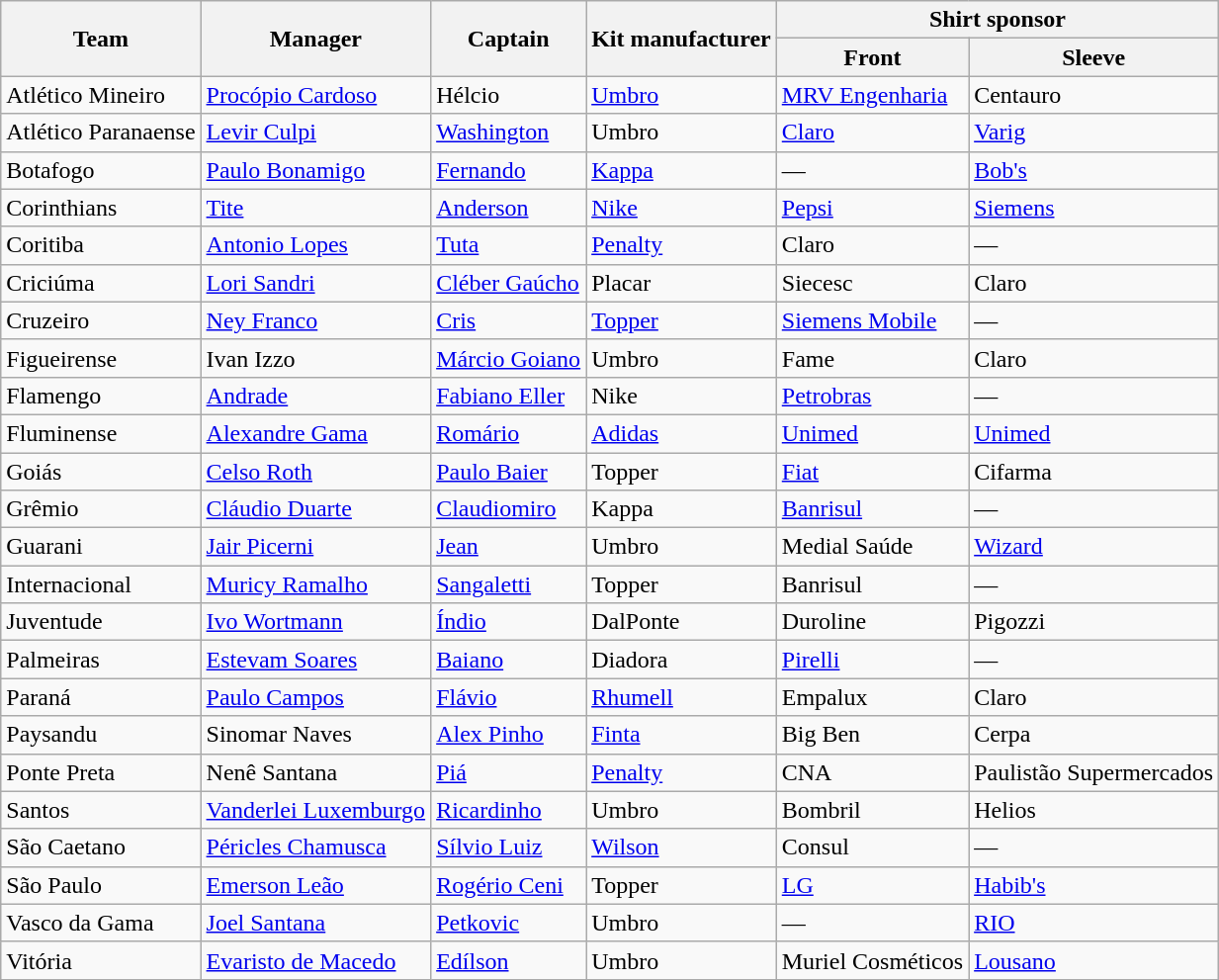<table class="wikitable sortable">
<tr>
<th rowspan="2">Team</th>
<th rowspan="2">Manager</th>
<th rowspan="2">Captain</th>
<th rowspan="2">Kit manufacturer</th>
<th colspan="2">Shirt sponsor</th>
</tr>
<tr>
<th>Front</th>
<th>Sleeve</th>
</tr>
<tr>
<td>Atlético Mineiro</td>
<td> <a href='#'>Procópio Cardoso</a></td>
<td> Hélcio</td>
<td> <a href='#'>Umbro</a></td>
<td> <a href='#'>MRV Engenharia</a></td>
<td> Centauro</td>
</tr>
<tr>
<td>Atlético Paranaense</td>
<td> <a href='#'>Levir Culpi</a></td>
<td> <a href='#'>Washington</a></td>
<td> Umbro</td>
<td> <a href='#'>Claro</a></td>
<td> <a href='#'>Varig</a></td>
</tr>
<tr>
<td>Botafogo</td>
<td> <a href='#'>Paulo Bonamigo</a></td>
<td> <a href='#'>Fernando</a></td>
<td> <a href='#'>Kappa</a></td>
<td>—</td>
<td> <a href='#'>Bob's</a></td>
</tr>
<tr>
<td>Corinthians</td>
<td> <a href='#'>Tite</a></td>
<td> <a href='#'>Anderson</a></td>
<td> <a href='#'>Nike</a></td>
<td> <a href='#'>Pepsi</a></td>
<td> <a href='#'>Siemens</a></td>
</tr>
<tr>
<td>Coritiba</td>
<td> <a href='#'>Antonio Lopes</a></td>
<td> <a href='#'>Tuta</a></td>
<td> <a href='#'>Penalty</a></td>
<td> Claro</td>
<td>—</td>
</tr>
<tr>
<td>Criciúma</td>
<td> <a href='#'>Lori Sandri</a></td>
<td> <a href='#'>Cléber Gaúcho</a></td>
<td> Placar</td>
<td> Siecesc</td>
<td> Claro</td>
</tr>
<tr>
<td>Cruzeiro</td>
<td> <a href='#'>Ney Franco</a></td>
<td> <a href='#'>Cris</a></td>
<td> <a href='#'>Topper</a></td>
<td> <a href='#'>Siemens Mobile</a></td>
<td>—</td>
</tr>
<tr>
<td>Figueirense</td>
<td> Ivan Izzo</td>
<td> <a href='#'>Márcio Goiano</a></td>
<td> Umbro</td>
<td> Fame</td>
<td> Claro</td>
</tr>
<tr>
<td>Flamengo</td>
<td> <a href='#'>Andrade</a></td>
<td> <a href='#'>Fabiano Eller</a></td>
<td> Nike</td>
<td> <a href='#'>Petrobras</a></td>
<td>—</td>
</tr>
<tr>
<td>Fluminense</td>
<td> <a href='#'>Alexandre Gama</a></td>
<td> <a href='#'>Romário</a></td>
<td> <a href='#'>Adidas</a></td>
<td> <a href='#'>Unimed</a></td>
<td> <a href='#'>Unimed</a></td>
</tr>
<tr>
<td>Goiás</td>
<td> <a href='#'>Celso Roth</a></td>
<td> <a href='#'>Paulo Baier</a></td>
<td> Topper</td>
<td> <a href='#'>Fiat</a></td>
<td> Cifarma</td>
</tr>
<tr>
<td>Grêmio</td>
<td> <a href='#'>Cláudio Duarte</a></td>
<td> <a href='#'>Claudiomiro</a></td>
<td> Kappa</td>
<td> <a href='#'>Banrisul</a></td>
<td>—</td>
</tr>
<tr>
<td>Guarani</td>
<td> <a href='#'>Jair Picerni</a></td>
<td> <a href='#'>Jean</a></td>
<td> Umbro</td>
<td> Medial Saúde</td>
<td> <a href='#'>Wizard</a></td>
</tr>
<tr>
<td>Internacional</td>
<td> <a href='#'>Muricy Ramalho</a></td>
<td> <a href='#'>Sangaletti</a></td>
<td> Topper</td>
<td> Banrisul</td>
<td>—</td>
</tr>
<tr>
<td>Juventude</td>
<td> <a href='#'>Ivo Wortmann</a></td>
<td> <a href='#'>Índio</a></td>
<td> DalPonte</td>
<td> Duroline</td>
<td> Pigozzi</td>
</tr>
<tr>
<td>Palmeiras</td>
<td> <a href='#'>Estevam Soares</a></td>
<td> <a href='#'>Baiano</a></td>
<td> Diadora</td>
<td> <a href='#'>Pirelli</a></td>
<td>—</td>
</tr>
<tr>
<td>Paraná</td>
<td> <a href='#'>Paulo Campos</a></td>
<td> <a href='#'>Flávio</a></td>
<td> <a href='#'>Rhumell</a></td>
<td> Empalux</td>
<td> Claro</td>
</tr>
<tr>
<td>Paysandu</td>
<td> Sinomar Naves</td>
<td> <a href='#'>Alex Pinho</a></td>
<td> <a href='#'>Finta</a></td>
<td> Big Ben</td>
<td> Cerpa</td>
</tr>
<tr>
<td>Ponte Preta</td>
<td> Nenê Santana</td>
<td> <a href='#'>Piá</a></td>
<td> <a href='#'>Penalty</a></td>
<td> CNA</td>
<td> Paulistão Supermercados</td>
</tr>
<tr>
<td>Santos</td>
<td> <a href='#'>Vanderlei Luxemburgo</a></td>
<td> <a href='#'>Ricardinho</a></td>
<td> Umbro</td>
<td> Bombril</td>
<td> Helios</td>
</tr>
<tr>
<td>São Caetano</td>
<td> <a href='#'>Péricles Chamusca</a></td>
<td> <a href='#'>Sílvio Luiz</a></td>
<td> <a href='#'>Wilson</a></td>
<td> Consul</td>
<td>—</td>
</tr>
<tr>
<td>São Paulo</td>
<td> <a href='#'>Emerson Leão</a></td>
<td> <a href='#'>Rogério Ceni</a></td>
<td> Topper</td>
<td> <a href='#'>LG</a></td>
<td> <a href='#'>Habib's</a></td>
</tr>
<tr>
<td>Vasco da Gama</td>
<td> <a href='#'>Joel Santana</a></td>
<td> <a href='#'>Petkovic</a></td>
<td> Umbro</td>
<td>—</td>
<td> <a href='#'>RIO</a></td>
</tr>
<tr>
<td>Vitória</td>
<td> <a href='#'>Evaristo de Macedo</a></td>
<td> <a href='#'>Edílson</a></td>
<td> Umbro</td>
<td> Muriel Cosméticos</td>
<td> <a href='#'>Lousano</a></td>
</tr>
</table>
